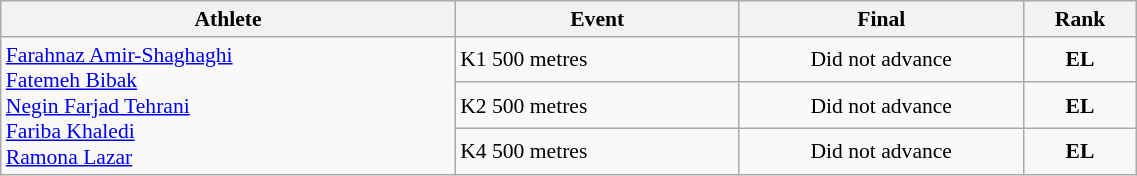<table class="wikitable" width="60%" style="text-align:center; font-size:90%">
<tr>
<th width="40%">Athlete</th>
<th width="25%">Event</th>
<th width="25%">Final</th>
<th width="10%">Rank</th>
</tr>
<tr>
<td rowspan=3 align="left"><a href='#'>Farahnaz Amir-Shaghaghi</a><br><a href='#'>Fatemeh Bibak</a><br><a href='#'>Negin Farjad Tehrani</a><br><a href='#'>Fariba Khaledi</a><br><a href='#'>Ramona Lazar</a></td>
<td align="left">K1 500 metres</td>
<td>Did not advance</td>
<td><strong>EL</strong></td>
</tr>
<tr>
<td align="left">K2 500 metres</td>
<td>Did not advance</td>
<td><strong>EL</strong></td>
</tr>
<tr>
<td align="left">K4 500 metres</td>
<td>Did not advance</td>
<td><strong>EL</strong></td>
</tr>
</table>
